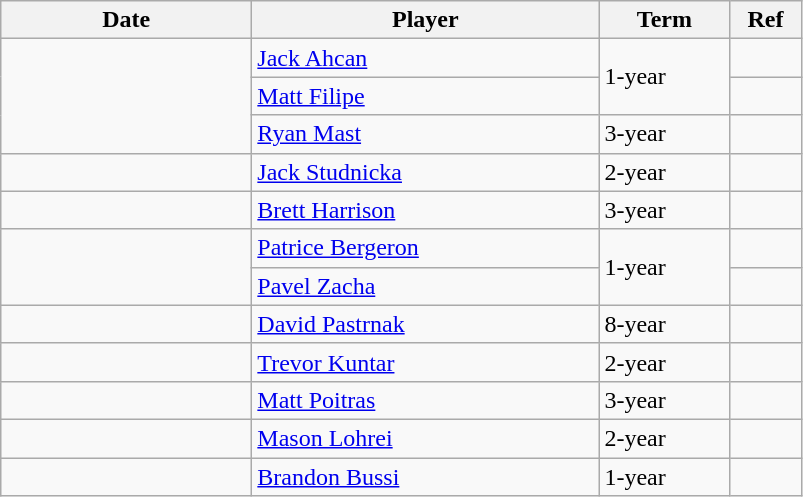<table class="wikitable">
<tr>
<th style="width: 10em;">Date</th>
<th style="width: 14em;">Player</th>
<th style="width: 5em;">Term</th>
<th style="width: 2.5em;">Ref</th>
</tr>
<tr>
<td rowspan=3></td>
<td><a href='#'>Jack Ahcan</a></td>
<td rowspan=2>1-year</td>
<td></td>
</tr>
<tr>
<td><a href='#'>Matt Filipe</a></td>
<td></td>
</tr>
<tr>
<td><a href='#'>Ryan Mast</a></td>
<td>3-year</td>
<td></td>
</tr>
<tr>
<td></td>
<td><a href='#'>Jack Studnicka</a></td>
<td>2-year</td>
<td></td>
</tr>
<tr>
<td></td>
<td><a href='#'>Brett Harrison</a></td>
<td>3-year</td>
<td></td>
</tr>
<tr>
<td rowspan=2></td>
<td><a href='#'>Patrice Bergeron</a></td>
<td rowspan=2>1-year</td>
<td></td>
</tr>
<tr>
<td><a href='#'>Pavel Zacha</a></td>
<td></td>
</tr>
<tr>
<td></td>
<td><a href='#'>David Pastrnak</a></td>
<td>8-year</td>
<td></td>
</tr>
<tr>
<td></td>
<td><a href='#'>Trevor Kuntar</a></td>
<td>2-year</td>
<td></td>
</tr>
<tr>
<td></td>
<td><a href='#'>Matt Poitras</a></td>
<td>3-year</td>
<td></td>
</tr>
<tr>
<td></td>
<td><a href='#'>Mason Lohrei</a></td>
<td>2-year</td>
<td></td>
</tr>
<tr>
<td></td>
<td><a href='#'>Brandon Bussi</a></td>
<td>1-year</td>
<td></td>
</tr>
</table>
